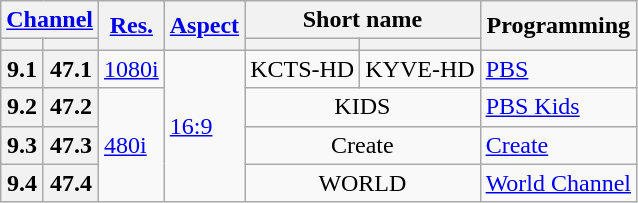<table class="wikitable">
<tr>
<th scope = "col" colspan=2><a href='#'>Channel</a></th>
<th scope = "col" rowspan=2><a href='#'>Res.</a></th>
<th scope = "col" rowspan=2><a href='#'>Aspect</a></th>
<th scope = "col" colspan=2>Short name</th>
<th scope = "col" rowspan=2>Programming</th>
</tr>
<tr>
<th scope = "col"></th>
<th></th>
<th scope = "col"></th>
<th></th>
</tr>
<tr>
<th scope = "row">9.1</th>
<th>47.1</th>
<td><a href='#'>1080i</a></td>
<td rowspan=4><a href='#'>16:9</a></td>
<td>KCTS-HD</td>
<td>KYVE-HD</td>
<td><a href='#'>PBS</a></td>
</tr>
<tr>
<th scope = "row">9.2</th>
<th>47.2</th>
<td rowspan=3><a href='#'>480i</a></td>
<td colspan=2; align="center">KIDS</td>
<td><a href='#'>PBS Kids</a></td>
</tr>
<tr>
<th scope = "row">9.3</th>
<th>47.3</th>
<td colspan=2; align="center">Create</td>
<td><a href='#'>Create</a></td>
</tr>
<tr>
<th scope = "row">9.4</th>
<th>47.4</th>
<td colspan=2; align="center">WORLD</td>
<td><a href='#'>World Channel</a></td>
</tr>
</table>
